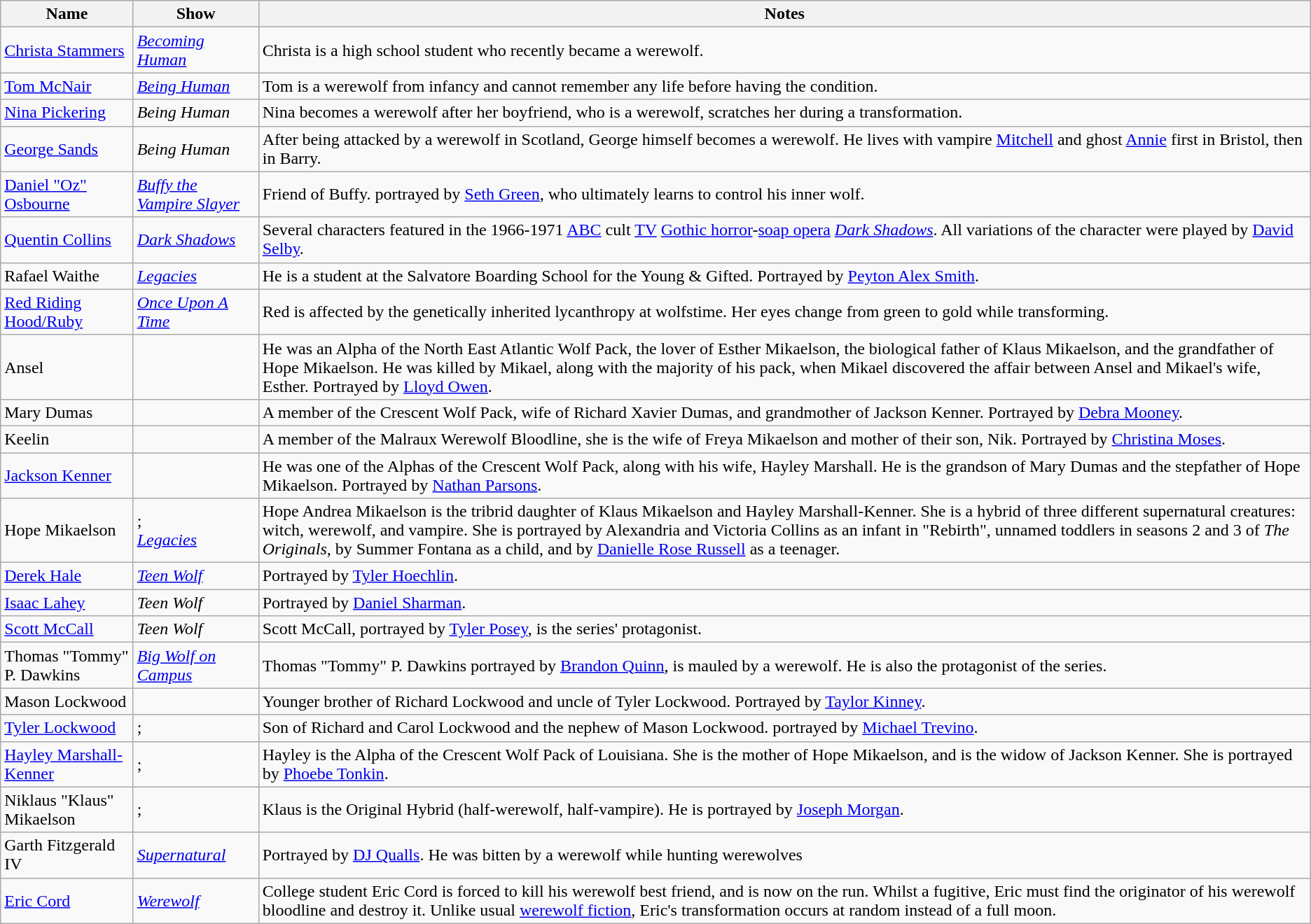<table class="wikitable sortable">
<tr>
<th>Name</th>
<th>Show</th>
<th>Notes</th>
</tr>
<tr>
<td><a href='#'>Christa Stammers</a></td>
<td><em><a href='#'>Becoming Human</a></em></td>
<td>Christa is a high school student who recently became a werewolf.</td>
</tr>
<tr>
<td><a href='#'>Tom McNair</a></td>
<td><em><a href='#'>Being Human</a></em></td>
<td>Tom is a werewolf from infancy and cannot remember any life before having the condition.</td>
</tr>
<tr>
<td><a href='#'>Nina Pickering</a></td>
<td><em>Being Human</em></td>
<td>Nina becomes a werewolf after her boyfriend, who is a werewolf, scratches her during a transformation.</td>
</tr>
<tr>
<td><a href='#'>George Sands</a></td>
<td><em>Being Human</em></td>
<td>After being attacked by a werewolf in Scotland, George himself becomes a werewolf. He lives with vampire <a href='#'>Mitchell</a> and ghost <a href='#'>Annie</a> first in Bristol, then in Barry.</td>
</tr>
<tr>
<td><a href='#'>Daniel "Oz" Osbourne</a></td>
<td><em><a href='#'>Buffy the Vampire Slayer</a></em></td>
<td>Friend of Buffy. portrayed by <a href='#'>Seth Green</a>, who ultimately learns to control his inner wolf.</td>
</tr>
<tr>
<td><a href='#'>Quentin Collins</a></td>
<td><em><a href='#'>Dark Shadows</a></em></td>
<td>Several characters featured in the 1966-1971 <a href='#'>ABC</a> cult <a href='#'>TV</a> <a href='#'>Gothic horror</a>-<a href='#'>soap opera</a> <em><a href='#'>Dark Shadows</a></em>.  All variations of the character were played by <a href='#'>David Selby</a>.</td>
</tr>
<tr>
<td>Rafael Waithe</td>
<td><em><a href='#'>Legacies</a></em></td>
<td>He is a student at the Salvatore Boarding School for the Young & Gifted. Portrayed by <a href='#'>Peyton Alex Smith</a>.</td>
</tr>
<tr>
<td><a href='#'>Red Riding Hood/Ruby</a></td>
<td><em><a href='#'>Once Upon A Time</a></em></td>
<td>Red is affected by the genetically inherited lycanthropy at wolfstime. Her eyes change from green to gold while transforming.</td>
</tr>
<tr>
<td>Ansel</td>
<td><em></em></td>
<td>He was an Alpha of the North East Atlantic Wolf Pack, the lover of Esther Mikaelson, the biological father of Klaus Mikaelson, and the grandfather of Hope Mikaelson. He was killed by Mikael, along with the majority of his pack, when Mikael discovered the affair between Ansel and Mikael's wife, Esther. Portrayed by <a href='#'>Lloyd Owen</a>.</td>
</tr>
<tr>
<td>Mary Dumas</td>
<td><em></em></td>
<td>A member of the Crescent Wolf Pack, wife of Richard Xavier Dumas, and grandmother of Jackson Kenner. Portrayed by <a href='#'>Debra Mooney</a>.</td>
</tr>
<tr>
<td>Keelin</td>
<td><em></em></td>
<td>A member of the Malraux Werewolf Bloodline, she is the wife of Freya Mikaelson and mother of their son, Nik. Portrayed by <a href='#'>Christina Moses</a>.</td>
</tr>
<tr>
<td><a href='#'>Jackson Kenner</a></td>
<td><em></em></td>
<td>He was one of the Alphas of the Crescent Wolf Pack, along with his wife, Hayley Marshall. He is the grandson of Mary Dumas and the stepfather of Hope Mikaelson. Portrayed by <a href='#'>Nathan Parsons</a>.</td>
</tr>
<tr>
<td>Hope Mikaelson</td>
<td><em></em>;<br><em><a href='#'>Legacies</a></em></td>
<td>Hope Andrea Mikaelson is the tribrid daughter of Klaus Mikaelson and Hayley Marshall-Kenner. She is a hybrid of three different supernatural creatures: witch, werewolf, and vampire. She is portrayed by Alexandria and Victoria Collins as an infant in "Rebirth", unnamed toddlers in seasons 2 and 3 of <em>The Originals</em>, by Summer Fontana as a child, and by <a href='#'>Danielle Rose Russell</a> as a teenager.</td>
</tr>
<tr>
<td><a href='#'>Derek Hale</a></td>
<td><em><a href='#'>Teen Wolf</a></em></td>
<td>Portrayed by <a href='#'>Tyler Hoechlin</a>.</td>
</tr>
<tr>
<td><a href='#'>Isaac Lahey</a></td>
<td><em>Teen Wolf</em></td>
<td>Portrayed by <a href='#'>Daniel Sharman</a>.</td>
</tr>
<tr>
<td><a href='#'>Scott McCall</a></td>
<td><em>Teen Wolf</em></td>
<td>Scott McCall, portrayed by <a href='#'>Tyler Posey</a>, is the series' protagonist.</td>
</tr>
<tr>
<td>Thomas "Tommy" P. Dawkins</td>
<td><em><a href='#'>Big Wolf on Campus</a></em></td>
<td>Thomas "Tommy" P. Dawkins portrayed by <a href='#'>Brandon Quinn</a>, is mauled by a werewolf. He is also the protagonist of the series.</td>
</tr>
<tr>
<td>Mason Lockwood</td>
<td><em></em></td>
<td>Younger brother of Richard Lockwood and uncle of Tyler Lockwood. Portrayed by <a href='#'>Taylor Kinney</a>.</td>
</tr>
<tr>
<td><a href='#'>Tyler Lockwood</a></td>
<td><em></em>;<br><em></em></td>
<td>Son of Richard and Carol Lockwood and the nephew of Mason Lockwood. portrayed by <a href='#'>Michael Trevino</a>.</td>
</tr>
<tr>
<td><a href='#'>Hayley Marshall-Kenner</a></td>
<td><em></em>;<br><em></em></td>
<td>Hayley is the Alpha of the Crescent Wolf Pack of Louisiana. She is the mother of Hope Mikaelson, and is the widow of Jackson Kenner. She is portrayed by <a href='#'>Phoebe Tonkin</a>.</td>
</tr>
<tr>
<td>Niklaus "Klaus" Mikaelson</td>
<td><em></em>;<br><em></em></td>
<td>Klaus is the Original Hybrid (half-werewolf, half-vampire). He is portrayed by <a href='#'>Joseph Morgan</a>.</td>
</tr>
<tr>
<td>Garth Fitzgerald IV</td>
<td><em><a href='#'>Supernatural</a></em></td>
<td>Portrayed by <a href='#'>DJ Qualls</a>. He was bitten by a werewolf while hunting werewolves</td>
</tr>
<tr>
<td><a href='#'>Eric Cord</a></td>
<td><em><a href='#'>Werewolf</a></em></td>
<td>College student Eric Cord is forced to kill his werewolf best friend, and is now on the run.  Whilst a fugitive, Eric must find the originator of his werewolf bloodline and destroy it.  Unlike usual <a href='#'>werewolf fiction</a>, Eric's transformation occurs at random instead of a full moon.</td>
</tr>
</table>
